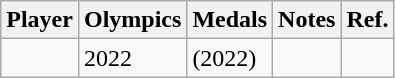<table class="wikitable sortable">
<tr>
<th>Player</th>
<th>Olympics</th>
<th>Medals</th>
<th>Notes</th>
<th class="unsortable">Ref.</th>
</tr>
<tr>
<td></td>
<td align=left>2022</td>
<td> (2022)</td>
<td></td>
<td></td>
</tr>
</table>
